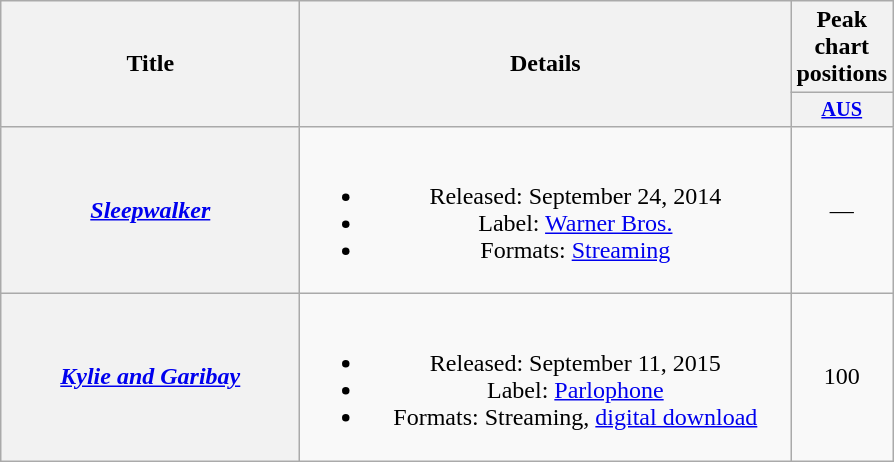<table class="wikitable plainrowheaders" style="text-align:center;" border="1">
<tr>
<th scope="col" style="width:12em;" rowspan="2">Title</th>
<th scope="col" style="width:20em;" rowspan="2">Details</th>
<th scope="col" colspan="1">Peak chart positions</th>
</tr>
<tr>
<th scope="col" style="width:2.5em;font-size:85%;"><a href='#'>AUS</a><br></th>
</tr>
<tr>
<th scope="row"><em><a href='#'>Sleepwalker</a></em></th>
<td><br><ul><li>Released: September 24, 2014</li><li>Label: <a href='#'>Warner Bros.</a></li><li>Formats: <a href='#'>Streaming</a></li></ul></td>
<td>—</td>
</tr>
<tr>
<th scope="row"><em><a href='#'>Kylie and Garibay</a></em></th>
<td><br><ul><li>Released: September 11, 2015</li><li>Label: <a href='#'>Parlophone</a></li><li>Formats: Streaming, <a href='#'>digital download</a></li></ul></td>
<td>100</td>
</tr>
</table>
